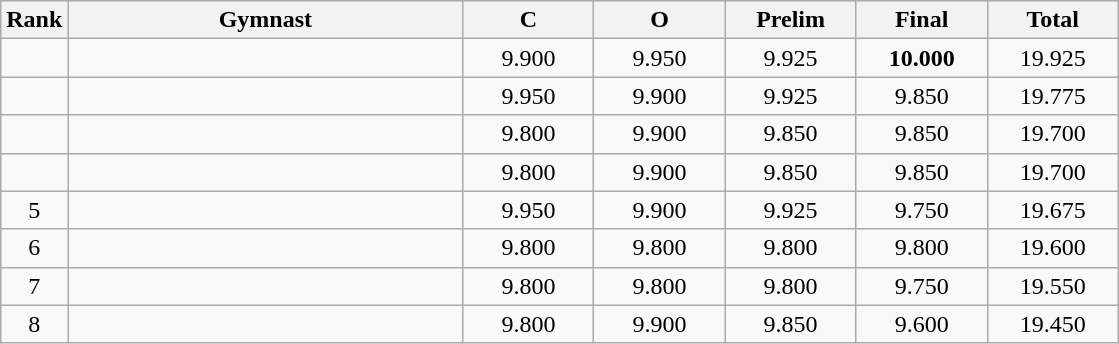<table class="wikitable" style="text-align:center">
<tr>
<th>Rank</th>
<th style="width:16em">Gymnast</th>
<th style="width:5em">C</th>
<th style="width:5em">O</th>
<th style="width:5em">Prelim</th>
<th style="width:5em">Final</th>
<th style="width:5em">Total</th>
</tr>
<tr>
<td></td>
<td align=left></td>
<td>9.900</td>
<td>9.950</td>
<td>9.925</td>
<td><strong>10.000</strong></td>
<td>19.925</td>
</tr>
<tr>
<td></td>
<td align=left></td>
<td>9.950</td>
<td>9.900</td>
<td>9.925</td>
<td>9.850</td>
<td>19.775</td>
</tr>
<tr>
<td></td>
<td align=left></td>
<td>9.800</td>
<td>9.900</td>
<td>9.850</td>
<td>9.850</td>
<td>19.700</td>
</tr>
<tr>
<td></td>
<td align=left></td>
<td>9.800</td>
<td>9.900</td>
<td>9.850</td>
<td>9.850</td>
<td>19.700</td>
</tr>
<tr>
<td>5</td>
<td align=left></td>
<td>9.950</td>
<td>9.900</td>
<td>9.925</td>
<td>9.750</td>
<td>19.675</td>
</tr>
<tr>
<td>6</td>
<td align=left></td>
<td>9.800</td>
<td>9.800</td>
<td>9.800</td>
<td>9.800</td>
<td>19.600</td>
</tr>
<tr>
<td>7</td>
<td align=left></td>
<td>9.800</td>
<td>9.800</td>
<td>9.800</td>
<td>9.750</td>
<td>19.550</td>
</tr>
<tr>
<td>8</td>
<td align=left></td>
<td>9.800</td>
<td>9.900</td>
<td>9.850</td>
<td>9.600</td>
<td>19.450</td>
</tr>
</table>
